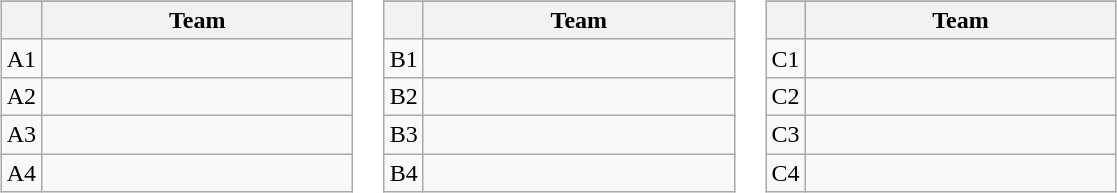<table>
<tr valign=top>
<td><br><table class="wikitable">
<tr>
</tr>
<tr>
<th></th>
<th width=200>Team</th>
</tr>
<tr>
<td align=center>A1</td>
<td></td>
</tr>
<tr>
<td align=center>A2</td>
<td></td>
</tr>
<tr>
<td align=center>A3</td>
<td></td>
</tr>
<tr>
<td align=center>A4</td>
<td></td>
</tr>
</table>
</td>
<td><br><table class="wikitable">
<tr>
</tr>
<tr>
<th></th>
<th width=200>Team</th>
</tr>
<tr>
<td align=center>B1</td>
<td></td>
</tr>
<tr>
<td align=center>B2</td>
<td></td>
</tr>
<tr>
<td align=center>B3</td>
<td></td>
</tr>
<tr>
<td align=center>B4</td>
<td></td>
</tr>
</table>
</td>
<td><br><table class="wikitable">
<tr>
</tr>
<tr>
<th></th>
<th width=200>Team</th>
</tr>
<tr>
<td align=center>C1</td>
<td></td>
</tr>
<tr>
<td align=center>C2</td>
<td></td>
</tr>
<tr>
<td align=center>C3</td>
<td></td>
</tr>
<tr>
<td align=center>C4</td>
<td></td>
</tr>
</table>
</td>
</tr>
</table>
